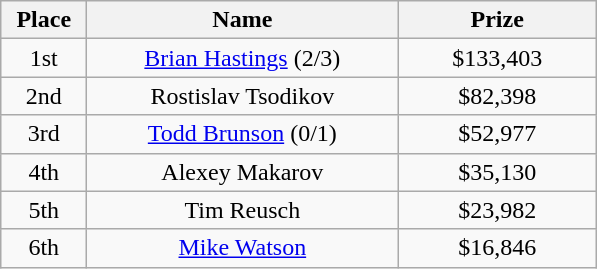<table class="wikitable">
<tr>
<th width="50">Place</th>
<th width="200">Name</th>
<th width="125">Prize</th>
</tr>
<tr>
<td align = "center">1st</td>
<td align = "center"><a href='#'>Brian Hastings</a> (2/3)</td>
<td align = "center">$133,403</td>
</tr>
<tr>
<td align = "center">2nd</td>
<td align = "center">Rostislav Tsodikov</td>
<td align = "center">$82,398</td>
</tr>
<tr>
<td align = "center">3rd</td>
<td align = "center"><a href='#'>Todd Brunson</a> (0/1)</td>
<td align = "center">$52,977</td>
</tr>
<tr>
<td align = "center">4th</td>
<td align = "center">Alexey Makarov</td>
<td align = "center">$35,130</td>
</tr>
<tr>
<td align = "center">5th</td>
<td align = "center">Tim Reusch</td>
<td align = "center">$23,982</td>
</tr>
<tr>
<td align = "center">6th</td>
<td align = "center"><a href='#'>Mike Watson</a></td>
<td align = "center">$16,846</td>
</tr>
</table>
